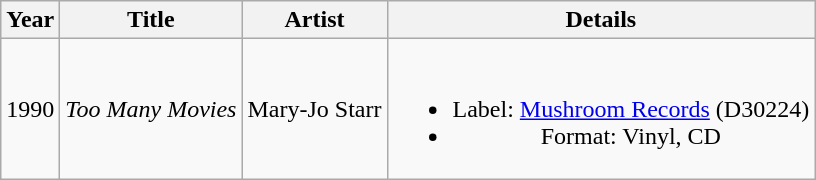<table class="wikitable plainrowheaders" style="text-align:center;" border="1">
<tr>
<th>Year</th>
<th>Title</th>
<th>Artist</th>
<th>Details</th>
</tr>
<tr>
<td>1990</td>
<td><em>Too Many Movies</em></td>
<td>Mary-Jo Starr</td>
<td><br><ul><li>Label: <a href='#'>Mushroom Records</a> (D30224)</li><li>Format: Vinyl, CD</li></ul></td>
</tr>
</table>
